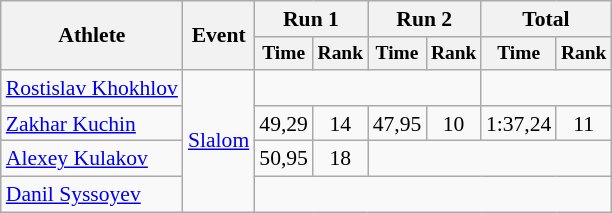<table class="wikitable" style="font-size:90%">
<tr>
<th rowspan=2>Athlete</th>
<th rowspan=2>Event</th>
<th colspan=2>Run 1</th>
<th colspan=2>Run 2</th>
<th colspan=2>Total</th>
</tr>
<tr style="font-size:90%">
<th>Time</th>
<th>Rank</th>
<th>Time</th>
<th>Rank</th>
<th>Time</th>
<th>Rank</th>
</tr>
<tr align=center>
<td align=left><a href='#'>Rostislav Khokhlov</a></td>
<td align=left rowspan=4><a href='#'>Slalom</a></td>
<td colspan="4"></td>
</tr>
<tr align=center>
<td align=left><a href='#'>Zakhar Kuchin</a></td>
<td>49,29</td>
<td>14</td>
<td>47,95</td>
<td>10</td>
<td>1:37,24</td>
<td>11</td>
</tr>
<tr align=center>
<td align=left><a href='#'>Alexey Kulakov</a></td>
<td>50,95</td>
<td>18</td>
<td colspan="4"></td>
</tr>
<tr align=center>
<td align=left><a href='#'>Danil Syssoyev</a></td>
<td colspan="6"></td>
</tr>
</table>
